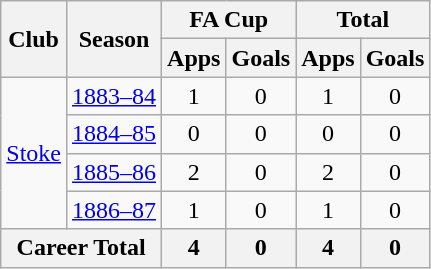<table class="wikitable" style="text-align: center;">
<tr>
<th rowspan="2">Club</th>
<th rowspan="2">Season</th>
<th colspan="2">FA Cup</th>
<th colspan="2">Total</th>
</tr>
<tr>
<th>Apps</th>
<th>Goals</th>
<th>Apps</th>
<th>Goals</th>
</tr>
<tr>
<td rowspan="4"><a href='#'>Stoke</a></td>
<td><a href='#'>1883–84</a></td>
<td>1</td>
<td>0</td>
<td>1</td>
<td>0</td>
</tr>
<tr>
<td><a href='#'>1884–85</a></td>
<td>0</td>
<td>0</td>
<td>0</td>
<td>0</td>
</tr>
<tr>
<td><a href='#'>1885–86</a></td>
<td>2</td>
<td>0</td>
<td>2</td>
<td>0</td>
</tr>
<tr>
<td><a href='#'>1886–87</a></td>
<td>1</td>
<td>0</td>
<td>1</td>
<td>0</td>
</tr>
<tr>
<th colspan="2">Career Total</th>
<th>4</th>
<th>0</th>
<th>4</th>
<th>0</th>
</tr>
</table>
